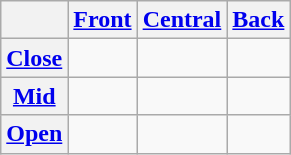<table class="wikitable" style="text-align:center">
<tr>
<th></th>
<th><a href='#'>Front</a></th>
<th><a href='#'>Central</a></th>
<th><a href='#'>Back</a></th>
</tr>
<tr>
<th><a href='#'>Close</a></th>
<td> </td>
<td> </td>
<td> </td>
</tr>
<tr>
<th><a href='#'>Mid</a></th>
<td> </td>
<td> </td>
<td> </td>
</tr>
<tr>
<th><a href='#'>Open</a></th>
<td> </td>
<td> </td>
<td> </td>
</tr>
</table>
